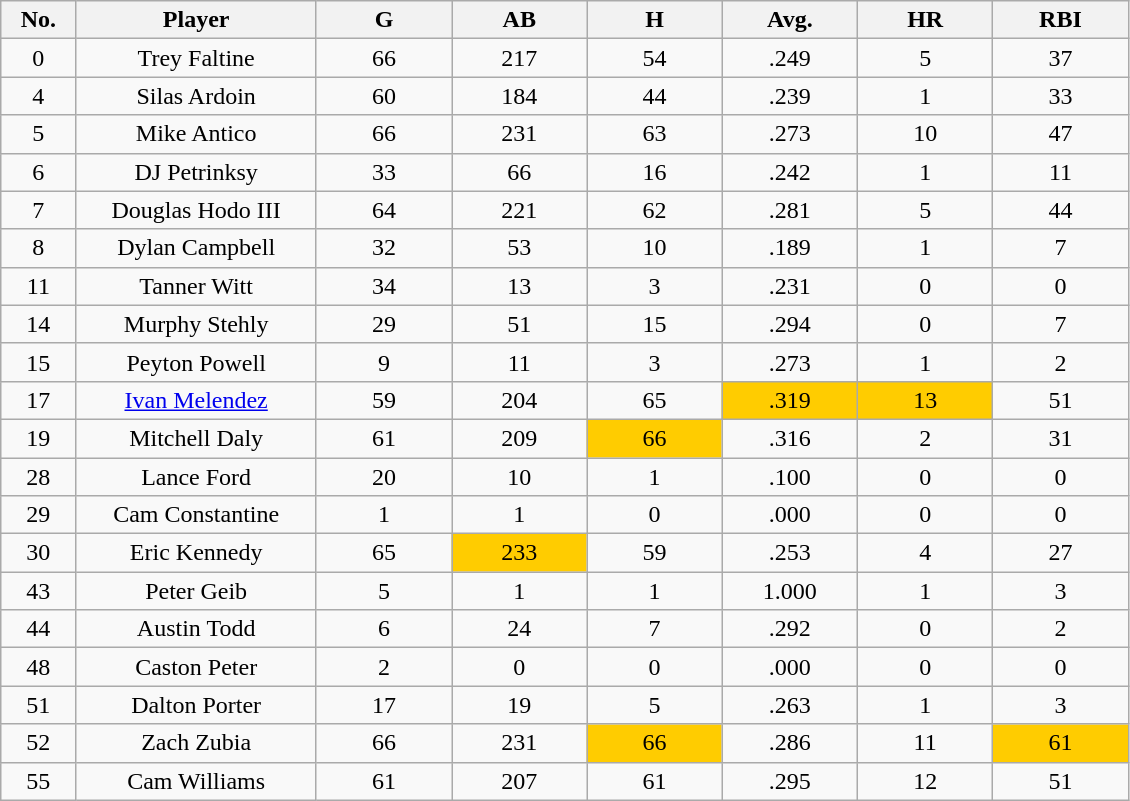<table class="wikitable sortable">
<tr>
<th bgcolor="#DDDDFF" width="5%">No.</th>
<th bgcolor="#DDDDFF" width="16%">Player</th>
<th bgcolor="#DDDDFF" width="9%">G</th>
<th bgcolor="#DDDDFF" width="9%">AB</th>
<th bgcolor="#DDDDFF" width="9%">H</th>
<th bgcolor="#DDDDFF" width="9%">Avg.</th>
<th bgcolor="#DDDDFF" width="9%">HR</th>
<th bgcolor="#DDDDFF" width="9%">RBI</th>
</tr>
<tr style="text-align:center;">
<td>0</td>
<td>Trey Faltine</td>
<td>66</td>
<td>217</td>
<td>54</td>
<td>.249</td>
<td>5</td>
<td>37</td>
</tr>
<tr style="text-align:center;">
<td>4</td>
<td>Silas Ardoin</td>
<td>60</td>
<td>184</td>
<td>44</td>
<td>.239</td>
<td>1</td>
<td>33</td>
</tr>
<tr style="text-align:center;">
<td>5</td>
<td>Mike Antico</td>
<td>66</td>
<td>231</td>
<td>63</td>
<td>.273</td>
<td>10</td>
<td>47</td>
</tr>
<tr style="text-align:center;">
<td>6</td>
<td>DJ Petrinksy</td>
<td>33</td>
<td>66</td>
<td>16</td>
<td>.242</td>
<td>1</td>
<td>11</td>
</tr>
<tr style="text-align:center;">
<td>7</td>
<td>Douglas Hodo III</td>
<td>64</td>
<td>221</td>
<td>62</td>
<td>.281</td>
<td>5</td>
<td>44</td>
</tr>
<tr style="text-align:center;">
<td>8</td>
<td>Dylan Campbell</td>
<td>32</td>
<td>53</td>
<td>10</td>
<td>.189</td>
<td>1</td>
<td>7</td>
</tr>
<tr style="text-align:center;">
<td>11</td>
<td>Tanner Witt</td>
<td>34</td>
<td>13</td>
<td>3</td>
<td>.231</td>
<td>0</td>
<td>0</td>
</tr>
<tr style="text-align:center;">
<td>14</td>
<td>Murphy Stehly</td>
<td>29</td>
<td>51</td>
<td>15</td>
<td>.294</td>
<td>0</td>
<td>7</td>
</tr>
<tr style="text-align:center;">
<td>15</td>
<td>Peyton Powell</td>
<td>9</td>
<td>11</td>
<td>3</td>
<td>.273</td>
<td>1</td>
<td>2</td>
</tr>
<tr style="text-align:center;">
<td>17</td>
<td><a href='#'>Ivan Melendez</a></td>
<td>59</td>
<td>204</td>
<td>65</td>
<td style="background:#fc0;">.319</td>
<td style="background:#fc0;">13</td>
<td>51</td>
</tr>
<tr style="text-align:center;">
<td>19</td>
<td>Mitchell Daly</td>
<td>61</td>
<td>209</td>
<td style="background:#fc0;">66</td>
<td>.316</td>
<td>2</td>
<td>31</td>
</tr>
<tr style="text-align:center;">
<td>28</td>
<td>Lance Ford</td>
<td>20</td>
<td>10</td>
<td>1</td>
<td>.100</td>
<td>0</td>
<td>0</td>
</tr>
<tr style="text-align:center;">
<td>29</td>
<td>Cam Constantine</td>
<td>1</td>
<td>1</td>
<td>0</td>
<td>.000</td>
<td>0</td>
<td>0</td>
</tr>
<tr style="text-align:center;">
<td>30</td>
<td>Eric Kennedy</td>
<td>65</td>
<td style="background:#fc0;">233</td>
<td>59</td>
<td>.253</td>
<td>4</td>
<td>27</td>
</tr>
<tr style="text-align:center;">
<td>43</td>
<td>Peter Geib</td>
<td>5</td>
<td>1</td>
<td>1</td>
<td>1.000</td>
<td>1</td>
<td>3</td>
</tr>
<tr style="text-align:center;">
<td>44</td>
<td>Austin Todd</td>
<td>6</td>
<td>24</td>
<td>7</td>
<td>.292</td>
<td>0</td>
<td>2</td>
</tr>
<tr style="text-align:center;">
<td>48</td>
<td>Caston Peter</td>
<td>2</td>
<td>0</td>
<td>0</td>
<td>.000</td>
<td>0</td>
<td>0</td>
</tr>
<tr style="text-align:center;">
<td>51</td>
<td>Dalton Porter</td>
<td>17</td>
<td>19</td>
<td>5</td>
<td>.263</td>
<td>1</td>
<td>3</td>
</tr>
<tr style="text-align:center;">
<td>52</td>
<td>Zach Zubia</td>
<td>66</td>
<td>231</td>
<td style="background:#fc0;">66</td>
<td>.286</td>
<td>11</td>
<td style="background:#fc0;">61</td>
</tr>
<tr style="text-align:center;">
<td>55</td>
<td>Cam Williams</td>
<td>61</td>
<td>207</td>
<td>61</td>
<td>.295</td>
<td>12</td>
<td>51</td>
</tr>
</table>
